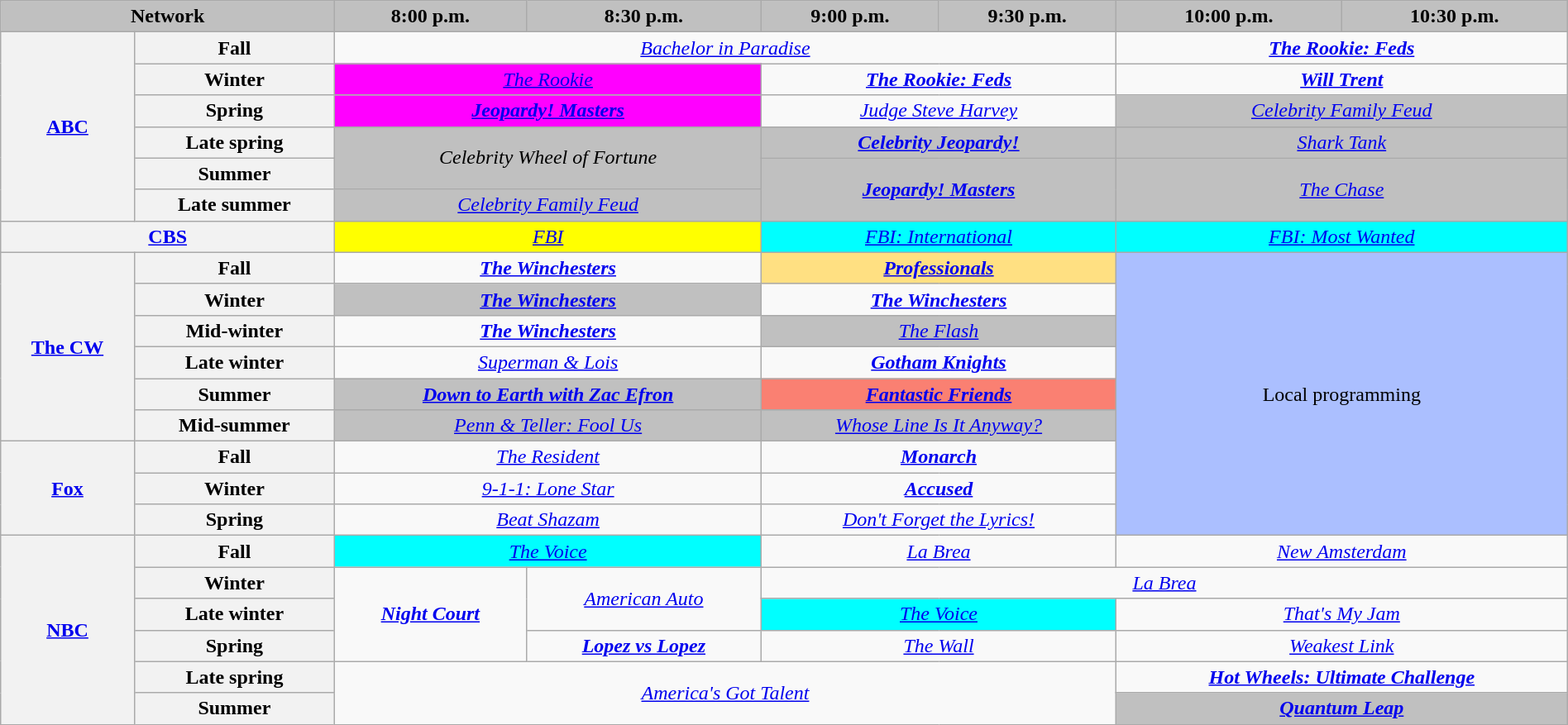<table class="wikitable" style="width:100%;margin-right:0;text-align:center">
<tr>
<th colspan="2" style="background-color:#C0C0C0;text-align:center">Network</th>
<th style="background-color:#C0C0C0;text-align:center">8:00 p.m.</th>
<th style="background-color:#C0C0C0;text-align:center">8:30 p.m.</th>
<th style="background-color:#C0C0C0;text-align:center">9:00 p.m.</th>
<th style="background-color:#C0C0C0;text-align:center">9:30 p.m.</th>
<th style="background-color:#C0C0C0;text-align:center">10:00 p.m.</th>
<th style="background-color:#C0C0C0;text-align:center">10:30 p.m.</th>
</tr>
<tr>
<th rowspan="6"><a href='#'>ABC</a></th>
<th>Fall</th>
<td colspan="4"><em><a href='#'>Bachelor in Paradise</a></em></td>
<td colspan="2"><strong><em><a href='#'>The Rookie: Feds</a></em></strong></td>
</tr>
<tr>
<th>Winter</th>
<td colspan="2" style="background:magenta;"><em><a href='#'>The Rookie</a></em> </td>
<td colspan="2"><strong><em><a href='#'>The Rookie: Feds</a></em></strong></td>
<td colspan="2"><strong><em><a href='#'>Will Trent</a></em></strong></td>
</tr>
<tr>
<th>Spring</th>
<td colspan="2" style="background:magenta;"><strong><em><a href='#'>Jeopardy! Masters</a></em></strong> </td>
<td colspan="2"><em><a href='#'>Judge Steve Harvey</a></em></td>
<td colspan="2" style="background:#C0C0C0;"><em><a href='#'>Celebrity Family Feud</a></em> </td>
</tr>
<tr>
<th>Late spring</th>
<td rowspan="2" colspan="2" style="background:#C0C0C0;"><em>Celebrity Wheel of Fortune</em> </td>
<td colspan="2" style="background:#C0C0C0;"><strong><em><a href='#'>Celebrity Jeopardy!</a></em></strong> </td>
<td colspan="2" style="background:#C0C0C0;"><em><a href='#'>Shark Tank</a></em> </td>
</tr>
<tr>
<th>Summer</th>
<td rowspan="2" colspan="2" style="background:#C0C0C0;"><strong><em><a href='#'>Jeopardy! Masters</a></em></strong> </td>
<td rowspan="2" colspan="2" style="background:#C0C0C0;"><em><a href='#'>The Chase</a></em> </td>
</tr>
<tr>
<th>Late summer</th>
<td colspan="2" style="background:#C0C0C0;"><em><a href='#'>Celebrity Family Feud</a></em> </td>
</tr>
<tr>
<th colspan="2"><a href='#'>CBS</a></th>
<td colspan="2" style="background:yellow;"><em><a href='#'>FBI</a></em> </td>
<td colspan="2" style="background:cyan;"><em><a href='#'>FBI: International</a></em> </td>
<td colspan="2" style="background:cyan;"><em><a href='#'>FBI: Most Wanted</a></em> </td>
</tr>
<tr>
<th rowspan="6"><a href='#'>The CW</a></th>
<th>Fall</th>
<td colspan="2"><strong><em><a href='#'>The Winchesters</a></em></strong></td>
<td colspan="2" style="background:#FFE082"><strong><em><a href='#'>Professionals</a></em></strong></td>
<td rowspan="9" colspan="2" style="background:#abbfff">Local programming</td>
</tr>
<tr>
<th>Winter</th>
<td colspan="2" style="background:#C0C0C0;"><strong><em><a href='#'>The Winchesters</a></em></strong> </td>
<td colspan="2"><strong><em><a href='#'>The Winchesters</a></em></strong></td>
</tr>
<tr>
<th>Mid-winter</th>
<td colspan="2"><strong><em><a href='#'>The Winchesters</a></em></strong></td>
<td colspan="2" style="background:#C0C0C0;"><em><a href='#'>The Flash</a></em> </td>
</tr>
<tr>
<th>Late winter</th>
<td colspan="2"><em><a href='#'>Superman & Lois</a></em></td>
<td colspan="2"><strong><em><a href='#'>Gotham Knights</a></em></strong></td>
</tr>
<tr>
<th>Summer</th>
<td colspan="2" style="background:#C0C0C0;"><strong><em><a href='#'>Down to Earth with Zac Efron</a></em></strong> </td>
<td colspan="2" style="background:#FA8072;"><strong><em><a href='#'>Fantastic Friends</a></em></strong></td>
</tr>
<tr>
<th>Mid-summer</th>
<td colspan="2" style="background:#C0C0C0;"><em><a href='#'>Penn & Teller: Fool Us</a></em> </td>
<td colspan="2" style="background:#C0C0C0;"><em><a href='#'>Whose Line Is It Anyway?</a></em> </td>
</tr>
<tr>
<th rowspan="3"><a href='#'>Fox</a></th>
<th>Fall</th>
<td colspan="2"><em><a href='#'>The Resident</a></em></td>
<td colspan="2"><strong><em><a href='#'>Monarch</a></em></strong></td>
</tr>
<tr>
<th>Winter</th>
<td colspan="2"><em><a href='#'>9-1-1: Lone Star</a></em></td>
<td colspan="2"><strong><em><a href='#'>Accused</a></em></strong></td>
</tr>
<tr>
<th>Spring</th>
<td colspan="2"><em><a href='#'>Beat Shazam</a></em></td>
<td colspan="2"><em><a href='#'>Don't Forget the Lyrics!</a></em></td>
</tr>
<tr>
<th rowspan="6"><a href='#'>NBC</a></th>
<th>Fall</th>
<td colspan="2" style="background:cyan;"><em><a href='#'>The Voice</a></em> </td>
<td colspan="2"><em><a href='#'>La Brea</a></em></td>
<td colspan="2"><em><a href='#'>New Amsterdam</a></em></td>
</tr>
<tr>
<th>Winter</th>
<td rowspan="3"><strong><em><a href='#'>Night Court</a></em></strong></td>
<td rowspan="2"><em><a href='#'>American Auto</a></em></td>
<td colspan="4"><em><a href='#'>La Brea</a></em></td>
</tr>
<tr>
<th>Late winter</th>
<td colspan="2" style="background:cyan;"><em><a href='#'>The Voice</a></em> </td>
<td colspan="2"><em><a href='#'>That's My Jam</a></em></td>
</tr>
<tr>
<th>Spring</th>
<td><strong><em><a href='#'>Lopez vs Lopez</a></em></strong></td>
<td colspan="2"><em><a href='#'>The Wall</a></em></td>
<td colspan="2"><em><a href='#'>Weakest Link</a></em></td>
</tr>
<tr>
<th>Late spring</th>
<td rowspan="2" colspan="4"><em><a href='#'>America's Got Talent</a></em></td>
<td colspan="2"><strong><em><a href='#'>Hot Wheels: Ultimate Challenge</a></em></strong></td>
</tr>
<tr>
<th>Summer</th>
<td colspan="2" style="background:#C0C0C0;"><strong><em><a href='#'>Quantum Leap</a></em></strong> </td>
</tr>
</table>
